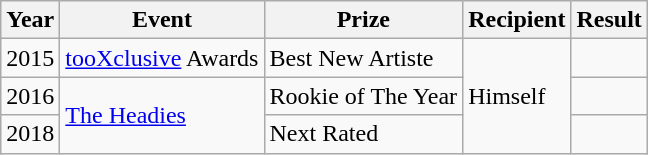<table class="wikitable">
<tr>
<th>Year</th>
<th>Event</th>
<th>Prize</th>
<th>Recipient</th>
<th>Result</th>
</tr>
<tr>
<td>2015</td>
<td><a href='#'>tooXclusive</a> Awards</td>
<td>Best New Artiste</td>
<td rowspan="3">Himself</td>
<td></td>
</tr>
<tr>
<td>2016</td>
<td rowspan="2"><a href='#'>The Headies</a></td>
<td>Rookie of The Year</td>
<td></td>
</tr>
<tr>
<td>2018</td>
<td>Next Rated</td>
<td></td>
</tr>
</table>
